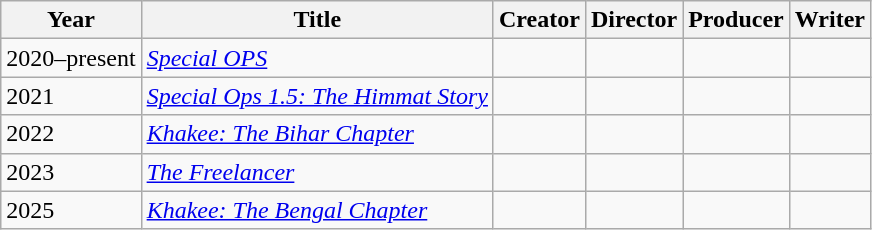<table class="wikitable">
<tr>
<th scope="col">Year</th>
<th scope="col">Title</th>
<th scope="col">Creator</th>
<th scope="col">Director</th>
<th scope="col">Producer</th>
<th scope="col">Writer</th>
</tr>
<tr>
<td>2020–present</td>
<td scope="row"><em><a href='#'>Special OPS</a></em></td>
<td></td>
<td></td>
<td></td>
<td></td>
</tr>
<tr>
<td>2021</td>
<td scope="row"><em><a href='#'>Special Ops 1.5: The Himmat Story</a></em></td>
<td></td>
<td></td>
<td></td>
<td></td>
</tr>
<tr>
<td>2022</td>
<td><em><a href='#'>Khakee: The Bihar Chapter</a></em></td>
<td></td>
<td></td>
<td></td>
<td></td>
</tr>
<tr>
<td>2023</td>
<td><em><a href='#'>The Freelancer</a></em></td>
<td></td>
<td></td>
<td></td>
<td></td>
</tr>
<tr>
<td>2025</td>
<td><em><a href='#'>Khakee: The Bengal Chapter</a></em></td>
<td></td>
<td></td>
<td></td>
<td></td>
</tr>
</table>
